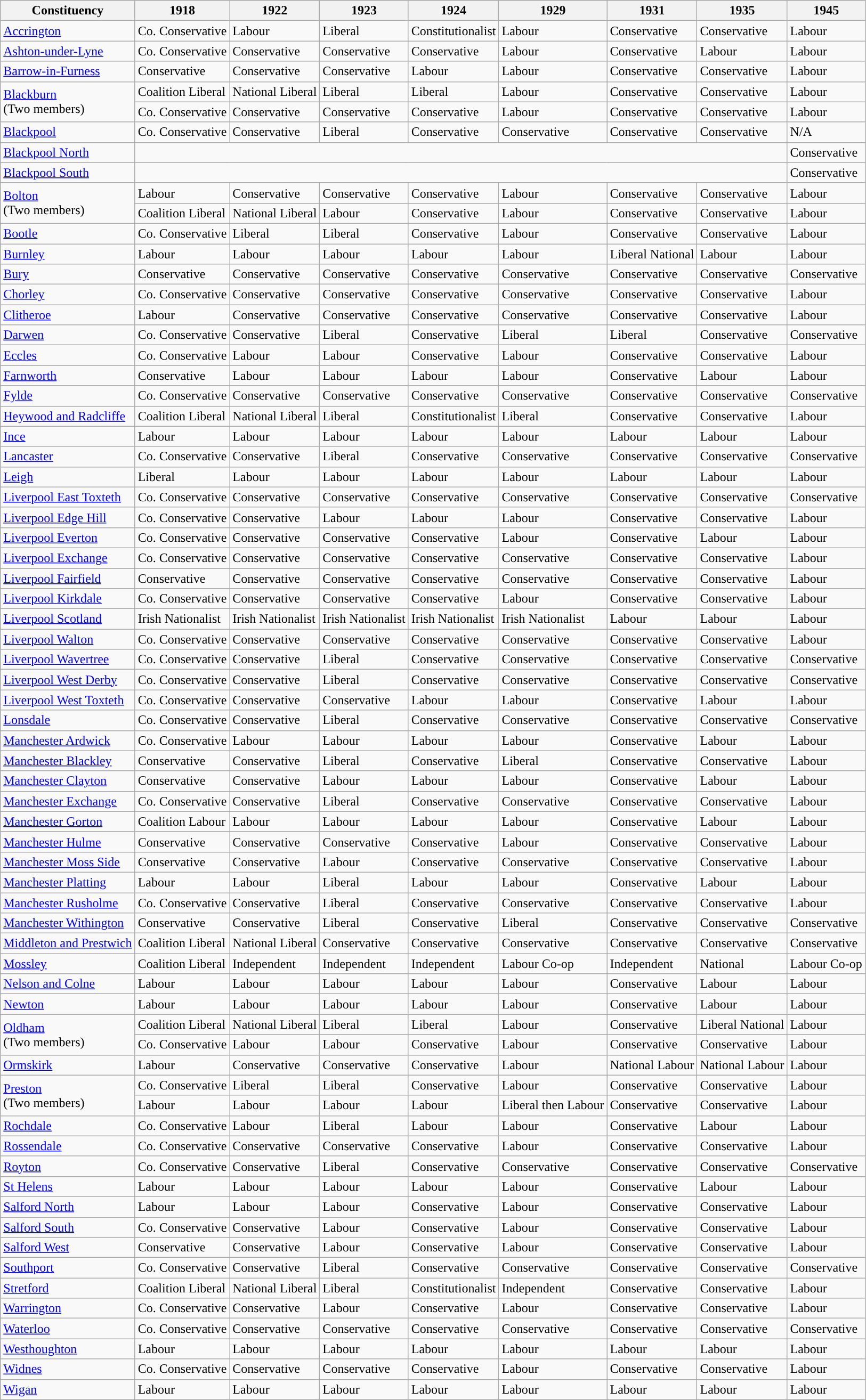<table class="wikitable sortable">
<tr>
<th>Constituency</th>
<th>1918</th>
<th>1922</th>
<th>1923</th>
<th>1924</th>
<th>1929</th>
<th>1931</th>
<th>1935</th>
<th>1945</th>
</tr>
<tr>
<td><a href='#'>Accrington</a></td>
<td bgcolor=>Co. Conservative</td>
<td bgcolor=>Labour</td>
<td bgcolor=>Liberal</td>
<td bgcolor=>Constitutionalist</td>
<td bgcolor=>Labour</td>
<td bgcolor=>Conservative</td>
<td bgcolor=>Conservative</td>
<td bgcolor=>Labour</td>
</tr>
<tr>
<td><a href='#'>Ashton-under-Lyne</a></td>
<td bgcolor=>Co. Conservative</td>
<td bgcolor=>Conservative</td>
<td bgcolor=>Conservative</td>
<td bgcolor=>Conservative</td>
<td bgcolor=>Labour</td>
<td bgcolor=>Conservative</td>
<td bgcolor=>Labour</td>
<td bgcolor=>Labour</td>
</tr>
<tr>
<td><a href='#'>Barrow-in-Furness</a></td>
<td bgcolor=>Conservative</td>
<td bgcolor=>Conservative</td>
<td bgcolor=>Conservative</td>
<td bgcolor=>Labour</td>
<td bgcolor=>Labour</td>
<td bgcolor=>Conservative</td>
<td bgcolor=>Conservative</td>
<td bgcolor=>Labour</td>
</tr>
<tr>
<td rowspan="2"><a href='#'>Blackburn</a><br>(Two members)</td>
<td bgcolor=>Coalition Liberal</td>
<td bgcolor=>National Liberal</td>
<td bgcolor=>Liberal</td>
<td bgcolor=>Liberal</td>
<td bgcolor=>Labour</td>
<td bgcolor=>Conservative</td>
<td bgcolor=>Conservative</td>
<td bgcolor=>Labour</td>
</tr>
<tr>
<td bgcolor=>Co. Conservative</td>
<td bgcolor=>Conservative</td>
<td bgcolor=>Conservative</td>
<td bgcolor=>Conservative</td>
<td bgcolor=>Labour</td>
<td bgcolor=>Conservative</td>
<td bgcolor=>Conservative</td>
<td bgcolor=>Labour</td>
</tr>
<tr>
<td><a href='#'>Blackpool</a></td>
<td bgcolor=>Co. Conservative</td>
<td bgcolor=>Conservative</td>
<td bgcolor=>Liberal</td>
<td bgcolor=>Conservative</td>
<td bgcolor=>Conservative</td>
<td bgcolor=>Conservative</td>
<td bgcolor=>Conservative</td>
<td>N/A</td>
</tr>
<tr>
<td><a href='#'>Blackpool North</a></td>
<td colspan="7"></td>
<td bgcolor=>Conservative</td>
</tr>
<tr>
<td><a href='#'>Blackpool South</a></td>
<td colspan="7"></td>
<td bgcolor=>Conservative</td>
</tr>
<tr>
<td rowspan="2"><a href='#'>Bolton</a><br>(Two members)</td>
<td>Labour</td>
<td>Conservative</td>
<td>Conservative</td>
<td>Conservative</td>
<td>Labour</td>
<td>Conservative</td>
<td>Conservative</td>
<td bgcolor=>Labour</td>
</tr>
<tr>
<td>Coalition Liberal</td>
<td>National Liberal</td>
<td>Labour</td>
<td>Conservative</td>
<td>Labour</td>
<td>Conservative</td>
<td>Conservative</td>
<td bgcolor=>Labour</td>
</tr>
<tr>
<td><a href='#'>Bootle</a></td>
<td>Co. Conservative</td>
<td>Liberal</td>
<td>Liberal</td>
<td>Conservative</td>
<td>Labour</td>
<td>Conservative</td>
<td>Conservative</td>
<td bgcolor=>Labour</td>
</tr>
<tr>
<td><a href='#'>Burnley</a></td>
<td>Labour</td>
<td>Labour</td>
<td>Labour</td>
<td>Labour</td>
<td>Labour</td>
<td>Liberal National</td>
<td>Labour</td>
<td bgcolor=>Labour</td>
</tr>
<tr>
<td><a href='#'>Bury</a></td>
<td>Conservative</td>
<td>Conservative</td>
<td>Conservative</td>
<td>Conservative</td>
<td>Conservative</td>
<td>Conservative</td>
<td>Conservative</td>
<td bgcolor=>Conservative</td>
</tr>
<tr>
<td><a href='#'>Chorley</a></td>
<td>Co. Conservative</td>
<td>Conservative</td>
<td>Conservative</td>
<td>Conservative</td>
<td>Conservative</td>
<td>Conservative</td>
<td>Conservative</td>
<td bgcolor=>Labour</td>
</tr>
<tr>
<td><a href='#'>Clitheroe</a></td>
<td>Labour</td>
<td>Conservative</td>
<td>Conservative</td>
<td>Conservative</td>
<td>Conservative</td>
<td>Conservative</td>
<td>Conservative</td>
<td bgcolor=>Labour</td>
</tr>
<tr>
<td><a href='#'>Darwen</a></td>
<td>Co. Conservative</td>
<td>Conservative</td>
<td>Liberal</td>
<td>Conservative</td>
<td>Liberal</td>
<td>Liberal</td>
<td>Conservative</td>
<td bgcolor=>Conservative</td>
</tr>
<tr>
<td><a href='#'>Eccles</a></td>
<td>Co. Conservative</td>
<td>Labour</td>
<td>Labour</td>
<td>Conservative</td>
<td>Labour</td>
<td>Conservative</td>
<td>Conservative</td>
<td bgcolor=>Labour</td>
</tr>
<tr>
<td><a href='#'>Farnworth</a></td>
<td>Conservative</td>
<td>Labour</td>
<td>Labour</td>
<td>Labour</td>
<td>Labour</td>
<td>Conservative</td>
<td>Labour</td>
<td bgcolor=>Labour</td>
</tr>
<tr>
<td><a href='#'>Fylde</a></td>
<td>Co. Conservative</td>
<td>Conservative</td>
<td>Conservative</td>
<td>Conservative</td>
<td>Conservative</td>
<td>Conservative</td>
<td>Conservative</td>
<td bgcolor=>Conservative</td>
</tr>
<tr>
<td><a href='#'>Heywood and Radcliffe</a></td>
<td>Coalition Liberal</td>
<td>National Liberal</td>
<td>Liberal</td>
<td>Constitutionalist</td>
<td>Liberal</td>
<td>Conservative</td>
<td>Conservative</td>
<td bgcolor=>Labour</td>
</tr>
<tr>
<td><a href='#'>Ince</a></td>
<td>Labour</td>
<td>Labour</td>
<td>Labour</td>
<td>Labour</td>
<td>Labour</td>
<td>Labour</td>
<td>Labour</td>
<td bgcolor=>Labour</td>
</tr>
<tr>
<td><a href='#'>Lancaster</a></td>
<td>Co. Conservative</td>
<td>Conservative</td>
<td>Liberal</td>
<td>Conservative</td>
<td>Conservative</td>
<td>Conservative</td>
<td>Conservative</td>
<td bgcolor=>Conservative</td>
</tr>
<tr>
<td><a href='#'>Leigh</a></td>
<td>Liberal</td>
<td>Labour</td>
<td>Labour</td>
<td>Labour</td>
<td>Labour</td>
<td>Labour</td>
<td>Labour</td>
<td bgcolor=>Labour</td>
</tr>
<tr>
<td><a href='#'>Liverpool East Toxteth</a></td>
<td>Co. Conservative</td>
<td>Conservative</td>
<td>Conservative</td>
<td>Conservative</td>
<td>Conservative</td>
<td>Conservative</td>
<td>Conservative</td>
<td bgcolor=>Conservative</td>
</tr>
<tr>
<td><a href='#'>Liverpool Edge Hill</a></td>
<td>Co. Conservative</td>
<td>Conservative</td>
<td>Labour</td>
<td>Labour</td>
<td>Labour</td>
<td>Conservative</td>
<td>Conservative</td>
<td bgcolor=>Labour</td>
</tr>
<tr>
<td><a href='#'>Liverpool Everton</a></td>
<td>Co. Conservative</td>
<td>Conservative</td>
<td>Conservative</td>
<td>Conservative</td>
<td>Labour</td>
<td>Conservative</td>
<td>Labour</td>
<td bgcolor=>Labour</td>
</tr>
<tr>
<td><a href='#'>Liverpool Exchange</a></td>
<td>Co. Conservative</td>
<td>Conservative</td>
<td>Conservative</td>
<td>Conservative</td>
<td>Conservative</td>
<td>Conservative</td>
<td>Conservative</td>
<td bgcolor=>Labour</td>
</tr>
<tr>
<td><a href='#'>Liverpool Fairfield</a></td>
<td>Conservative</td>
<td>Conservative</td>
<td>Conservative</td>
<td>Conservative</td>
<td>Conservative</td>
<td>Conservative</td>
<td>Conservative</td>
<td bgcolor=>Labour</td>
</tr>
<tr>
<td><a href='#'>Liverpool Kirkdale</a></td>
<td>Co. Conservative</td>
<td>Conservative</td>
<td>Conservative</td>
<td>Conservative</td>
<td>Labour</td>
<td>Conservative</td>
<td>Conservative</td>
<td bgcolor=>Labour</td>
</tr>
<tr>
<td><a href='#'>Liverpool Scotland</a></td>
<td>Irish Nationalist</td>
<td>Irish Nationalist</td>
<td>Irish Nationalist</td>
<td>Irish Nationalist</td>
<td>Irish Nationalist</td>
<td>Labour</td>
<td>Labour</td>
<td bgcolor=>Labour</td>
</tr>
<tr>
<td><a href='#'>Liverpool Walton</a></td>
<td>Co. Conservative</td>
<td>Conservative</td>
<td>Conservative</td>
<td>Conservative</td>
<td>Conservative</td>
<td>Conservative</td>
<td>Conservative</td>
<td bgcolor=>Labour</td>
</tr>
<tr>
<td><a href='#'>Liverpool Wavertree</a></td>
<td>Co. Conservative</td>
<td>Conservative</td>
<td>Liberal</td>
<td>Conservative</td>
<td>Conservative</td>
<td>Conservative</td>
<td>Conservative</td>
<td bgcolor=>Conservative</td>
</tr>
<tr>
<td><a href='#'>Liverpool West Derby</a></td>
<td>Co. Conservative</td>
<td>Conservative</td>
<td>Liberal</td>
<td>Conservative</td>
<td>Conservative</td>
<td>Conservative</td>
<td>Conservative</td>
<td bgcolor=>Conservative</td>
</tr>
<tr>
<td><a href='#'>Liverpool West Toxteth</a></td>
<td>Co. Conservative</td>
<td>Conservative</td>
<td>Conservative</td>
<td>Labour</td>
<td>Labour</td>
<td>Conservative</td>
<td>Labour</td>
<td bgcolor=>Labour</td>
</tr>
<tr>
<td><a href='#'>Lonsdale</a></td>
<td>Co. Conservative</td>
<td>Conservative</td>
<td>Liberal</td>
<td>Conservative</td>
<td>Conservative</td>
<td>Conservative</td>
<td>Conservative</td>
<td bgcolor=>Conservative</td>
</tr>
<tr>
<td><a href='#'>Manchester Ardwick</a></td>
<td>Co. Conservative</td>
<td>Labour</td>
<td>Labour</td>
<td>Labour</td>
<td>Labour</td>
<td>Conservative</td>
<td>Labour</td>
<td bgcolor=>Labour</td>
</tr>
<tr>
<td><a href='#'>Manchester Blackley</a></td>
<td>Conservative</td>
<td>Conservative</td>
<td>Liberal</td>
<td>Conservative</td>
<td>Liberal</td>
<td>Conservative</td>
<td>Conservative</td>
<td bgcolor=>Labour</td>
</tr>
<tr>
<td><a href='#'>Manchester Clayton</a></td>
<td>Conservative</td>
<td>Conservative</td>
<td>Labour</td>
<td>Labour</td>
<td>Labour</td>
<td>Conservative</td>
<td>Labour</td>
<td bgcolor=>Labour</td>
</tr>
<tr>
<td><a href='#'>Manchester Exchange</a></td>
<td>Co. Conservative</td>
<td>Conservative</td>
<td>Liberal</td>
<td>Conservative</td>
<td>Conservative</td>
<td>Conservative</td>
<td>Conservative</td>
<td bgcolor=>Labour</td>
</tr>
<tr>
<td><a href='#'>Manchester Gorton</a></td>
<td>Coalition Labour</td>
<td>Labour</td>
<td>Labour</td>
<td>Labour</td>
<td>Labour</td>
<td>Conservative</td>
<td>Labour</td>
<td bgcolor=>Labour</td>
</tr>
<tr>
<td><a href='#'>Manchester Hulme</a></td>
<td>Conservative</td>
<td>Conservative</td>
<td>Conservative</td>
<td>Conservative</td>
<td>Labour</td>
<td>Conservative</td>
<td>Conservative</td>
<td bgcolor=>Labour</td>
</tr>
<tr>
<td><a href='#'>Manchester Moss Side</a></td>
<td>Conservative</td>
<td>Conservative</td>
<td>Labour</td>
<td>Conservative</td>
<td>Conservative</td>
<td>Conservative</td>
<td>Conservative</td>
<td bgcolor=>Labour</td>
</tr>
<tr>
<td><a href='#'>Manchester Platting</a></td>
<td>Labour</td>
<td>Labour</td>
<td>Liberal</td>
<td>Labour</td>
<td>Labour</td>
<td>Conservative</td>
<td>Labour</td>
<td bgcolor=>Labour</td>
</tr>
<tr>
<td><a href='#'>Manchester Rusholme</a></td>
<td>Co. Conservative</td>
<td>Conservative</td>
<td>Liberal</td>
<td>Conservative</td>
<td>Conservative</td>
<td>Conservative</td>
<td>Conservative</td>
<td bgcolor=>Labour</td>
</tr>
<tr>
<td><a href='#'>Manchester Withington</a></td>
<td>Conservative</td>
<td>Conservative</td>
<td>Liberal</td>
<td>Conservative</td>
<td>Liberal</td>
<td>Conservative</td>
<td>Conservative</td>
<td bgcolor=>Conservative</td>
</tr>
<tr>
<td><a href='#'>Middleton and Prestwich</a></td>
<td>Coalition Liberal</td>
<td>National Liberal</td>
<td>Conservative</td>
<td>Conservative</td>
<td>Conservative</td>
<td>Conservative</td>
<td>Conservative</td>
<td bgcolor=>Conservative</td>
</tr>
<tr>
<td><a href='#'>Mossley</a></td>
<td>Coalition Liberal</td>
<td>Independent</td>
<td>Independent</td>
<td>Independent</td>
<td>Labour Co-op</td>
<td>Independent</td>
<td bgcolor=>National</td>
<td bgcolor=>Labour Co-op</td>
</tr>
<tr>
<td><a href='#'>Nelson and Colne</a></td>
<td>Labour</td>
<td>Labour</td>
<td>Labour</td>
<td>Labour</td>
<td>Labour</td>
<td>Conservative</td>
<td>Labour</td>
<td bgcolor=>Labour</td>
</tr>
<tr>
<td><a href='#'>Newton</a></td>
<td>Labour</td>
<td>Labour</td>
<td>Labour</td>
<td>Labour</td>
<td>Labour</td>
<td>Conservative</td>
<td>Labour</td>
<td bgcolor=>Labour</td>
</tr>
<tr>
<td rowspan="2"><a href='#'>Oldham</a><br>(Two members)</td>
<td>Coalition Liberal</td>
<td>National Liberal</td>
<td>Liberal</td>
<td>Liberal</td>
<td>Labour</td>
<td>Conservative</td>
<td>Liberal National</td>
<td bgcolor=>Labour</td>
</tr>
<tr>
<td>Co. Conservative</td>
<td>Labour</td>
<td>Labour</td>
<td>Conservative</td>
<td>Labour</td>
<td>Conservative</td>
<td>Conservative</td>
<td bgcolor=>Labour</td>
</tr>
<tr>
<td><a href='#'>Ormskirk</a></td>
<td>Labour</td>
<td>Conservative</td>
<td>Conservative</td>
<td>Conservative</td>
<td>Labour</td>
<td>National Labour</td>
<td>National Labour</td>
<td bgcolor=>Labour</td>
</tr>
<tr>
<td rowspan="2"><a href='#'>Preston</a><br>(Two members)</td>
<td>Co. Conservative</td>
<td>Liberal</td>
<td>Liberal</td>
<td>Conservative</td>
<td>Labour</td>
<td>Conservative</td>
<td>Conservative</td>
<td bgcolor=>Labour</td>
</tr>
<tr>
<td>Labour</td>
<td>Labour</td>
<td>Labour</td>
<td>Labour</td>
<td>Liberal then Labour</td>
<td>Conservative</td>
<td>Conservative</td>
<td bgcolor=>Labour</td>
</tr>
<tr>
<td><a href='#'>Rochdale</a></td>
<td>Co. Conservative</td>
<td>Labour</td>
<td>Liberal</td>
<td>Labour</td>
<td>Labour</td>
<td>Conservative</td>
<td>Labour</td>
<td bgcolor=>Labour</td>
</tr>
<tr>
<td><a href='#'>Rossendale</a></td>
<td>Co. Conservative</td>
<td>Conservative</td>
<td>Conservative</td>
<td>Conservative</td>
<td>Labour</td>
<td>Conservative</td>
<td>Conservative</td>
<td bgcolor=>Labour</td>
</tr>
<tr>
<td><a href='#'>Royton</a></td>
<td>Co. Conservative</td>
<td>Conservative</td>
<td>Liberal</td>
<td>Conservative</td>
<td>Conservative</td>
<td>Conservative</td>
<td>Conservative</td>
<td bgcolor=>Conservative</td>
</tr>
<tr>
<td><a href='#'>St Helens</a></td>
<td>Labour</td>
<td>Labour</td>
<td>Labour</td>
<td>Labour</td>
<td>Labour</td>
<td>Conservative</td>
<td>Labour</td>
<td bgcolor=>Labour</td>
</tr>
<tr>
<td><a href='#'>Salford North</a></td>
<td>Labour</td>
<td>Labour</td>
<td>Labour</td>
<td>Conservative</td>
<td>Labour</td>
<td>Conservative</td>
<td>Conservative</td>
<td bgcolor=>Labour</td>
</tr>
<tr>
<td><a href='#'>Salford South</a></td>
<td>Co. Conservative</td>
<td>Conservative</td>
<td>Labour</td>
<td>Conservative</td>
<td>Labour</td>
<td>Conservative</td>
<td>Conservative</td>
<td bgcolor=>Labour</td>
</tr>
<tr>
<td><a href='#'>Salford West</a></td>
<td>Conservative</td>
<td>Conservative</td>
<td>Labour</td>
<td>Conservative</td>
<td>Labour</td>
<td>Conservative</td>
<td>Conservative</td>
<td bgcolor=>Labour</td>
</tr>
<tr>
<td><a href='#'>Southport</a></td>
<td>Co. Conservative</td>
<td>Conservative</td>
<td>Liberal</td>
<td>Conservative</td>
<td>Conservative</td>
<td>Conservative</td>
<td>Conservative</td>
<td bgcolor=>Conservative</td>
</tr>
<tr>
<td><a href='#'>Stretford</a></td>
<td>Coalition Liberal</td>
<td>National Liberal</td>
<td>Liberal</td>
<td>Constitutionalist</td>
<td>Independent</td>
<td>Conservative</td>
<td>Conservative</td>
<td bgcolor=>Labour</td>
</tr>
<tr>
<td><a href='#'>Warrington</a></td>
<td>Co. Conservative</td>
<td>Conservative</td>
<td>Labour</td>
<td>Conservative</td>
<td>Labour</td>
<td>Conservative</td>
<td>Conservative</td>
<td bgcolor=>Labour</td>
</tr>
<tr>
<td><a href='#'>Waterloo</a></td>
<td bgcolor=>Co. Conservative</td>
<td bgcolor=>Conservative</td>
<td bgcolor=>Conservative</td>
<td bgcolor=>Conservative</td>
<td bgcolor=>Conservative</td>
<td bgcolor=>Conservative</td>
<td bgcolor=>Conservative</td>
<td bgcolor=>Conservative</td>
</tr>
<tr>
<td><a href='#'>Westhoughton</a></td>
<td>Labour</td>
<td>Labour</td>
<td>Labour</td>
<td>Labour</td>
<td>Labour</td>
<td>Labour</td>
<td>Labour</td>
<td bgcolor=>Labour</td>
</tr>
<tr>
<td><a href='#'>Widnes</a></td>
<td>Co. Conservative</td>
<td>Conservative</td>
<td>Conservative</td>
<td>Conservative</td>
<td>Labour</td>
<td>Conservative</td>
<td>Conservative</td>
<td bgcolor=>Labour</td>
</tr>
<tr>
<td><a href='#'>Wigan</a></td>
<td>Labour</td>
<td>Labour</td>
<td>Labour</td>
<td>Labour</td>
<td>Labour</td>
<td>Labour</td>
<td>Labour</td>
<td bgcolor=>Labour</td>
</tr>
</table>
